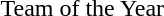<table>
<tr>
<td style="text-align:center;"><br>











Team of the Year</td>
</tr>
</table>
